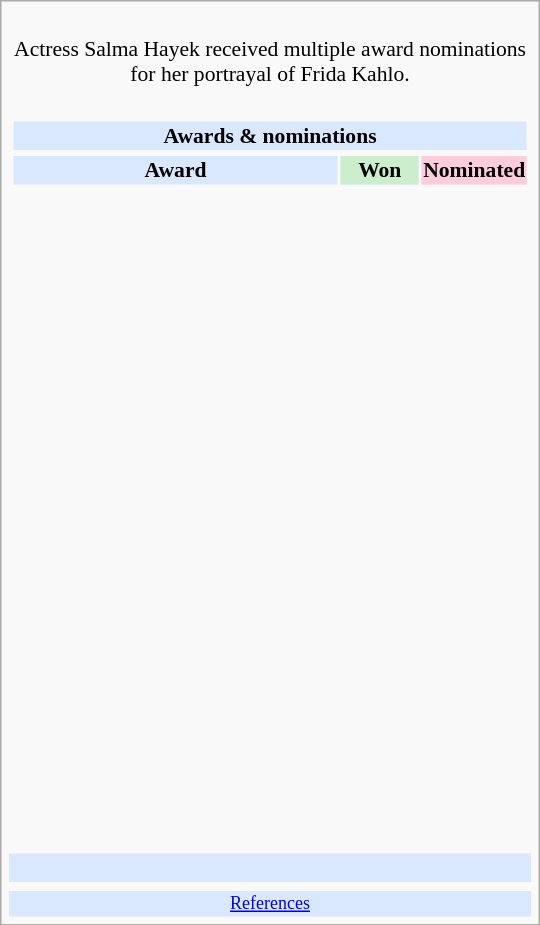<table class="infobox" style="width: 25em; text-align: left; font-size: 90%; vertical-align: middle;">
<tr>
<td colspan="3" style="text-align:center;"><br>Actress Salma Hayek received multiple award nominations for her portrayal of Frida Kahlo.</td>
</tr>
<tr>
<td colspan=3><br><table class="collapsible collapsed" width=100%>
<tr>
<th colspan=3 style="background-color: #D9E8FF; text-align: center;">Awards & nominations</th>
</tr>
<tr>
</tr>
<tr style="background:#d9e8ff; text-align:center;">
<td style="text-align:center;"><strong>Award</strong></td>
<td style="text-align:center; background:#cec; text-size:0.9em; width:50px;"><strong>Won</strong></td>
<td style="text-align:center; background:#fcd; text-size:0.9em; width:50px;"><strong>Nominated</strong></td>
</tr>
<tr>
<td style="text-align:center;"><br></td>
<td></td>
<td></td>
</tr>
<tr>
<td style="text-align:center;"><br></td>
<td></td>
<td></td>
</tr>
<tr>
<td style="text-align:center;"><br></td>
<td></td>
<td></td>
</tr>
<tr>
<td style="text-align:center;"><br></td>
<td></td>
<td></td>
</tr>
<tr>
<td style="text-align:center;"><br></td>
<td></td>
<td></td>
</tr>
<tr>
<td style="text-align:center;"><br></td>
<td></td>
<td></td>
</tr>
<tr>
<td style="text-align:center;"><br></td>
<td></td>
<td></td>
</tr>
<tr>
<td style="text-align:center;"><br></td>
<td></td>
<td></td>
</tr>
<tr>
<td style="text-align:center;"><br></td>
<td></td>
<td></td>
</tr>
<tr>
<td style="text-align:center;"><br></td>
<td></td>
<td></td>
</tr>
<tr>
<td style="text-align:center;"><br></td>
<td></td>
<td></td>
</tr>
<tr>
<td style="text-align:center;"><br></td>
<td></td>
<td></td>
</tr>
<tr>
<td style="text-align:center;"><br></td>
<td></td>
<td></td>
</tr>
<tr>
<td style="text-align:center;"><br></td>
<td></td>
<td></td>
</tr>
<tr>
<td style="text-align:center;"><br></td>
<td></td>
<td></td>
</tr>
<tr>
<td style="text-align:center;"><br></td>
<td></td>
<td></td>
</tr>
<tr>
<td style="text-align:center;"><br></td>
<td></td>
<td></td>
</tr>
<tr>
<td style="text-align:center;"><br></td>
<td></td>
<td></td>
</tr>
<tr>
<td style="text-align:center;"><br></td>
<td></td>
<td></td>
</tr>
<tr>
<td style="text-align:center;"><br></td>
<td></td>
<td></td>
</tr>
<tr>
<td style="text-align:center;"><br></td>
<td></td>
<td></td>
</tr>
</table>
</td>
</tr>
<tr style="background:#d9e8ff;">
<td style="text-align:center;" colspan="3"><br></td>
</tr>
<tr>
<td></td>
<td></td>
<td></td>
</tr>
<tr style="background:#d9e8ff;">
<td colspan="3" style="font-size: smaller; text-align:center;"><a href='#'>References</a></td>
</tr>
</table>
